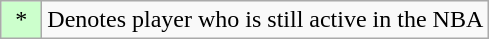<table class="wikitable">
<tr>
<td align="center" bgcolor="#CCFFCC" width="20">*</td>
<td>Denotes player who is still active in the NBA</td>
</tr>
</table>
